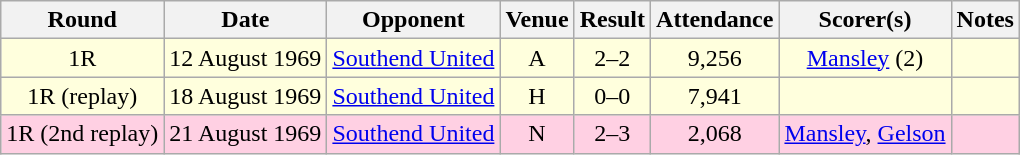<table class="wikitable sortable" style="text-align:center;">
<tr>
<th>Round</th>
<th>Date</th>
<th>Opponent</th>
<th>Venue</th>
<th>Result</th>
<th>Attendance</th>
<th>Scorer(s)</th>
<th>Notes</th>
</tr>
<tr style="background:#ffd;">
<td>1R</td>
<td>12 August 1969</td>
<td><a href='#'>Southend United</a></td>
<td>A</td>
<td>2–2</td>
<td>9,256</td>
<td><a href='#'>Mansley</a> (2)</td>
<td></td>
</tr>
<tr style="background:#ffd;">
<td>1R (replay)</td>
<td>18 August 1969</td>
<td><a href='#'>Southend United</a></td>
<td>H</td>
<td>0–0 </td>
<td>7,941</td>
<td></td>
<td></td>
</tr>
<tr style="background:#ffd0e3;">
<td>1R (2nd replay)</td>
<td>21 August 1969</td>
<td><a href='#'>Southend United</a></td>
<td>N</td>
<td>2–3 </td>
<td>2,068</td>
<td><a href='#'>Mansley</a>, <a href='#'>Gelson</a></td>
<td></td>
</tr>
</table>
